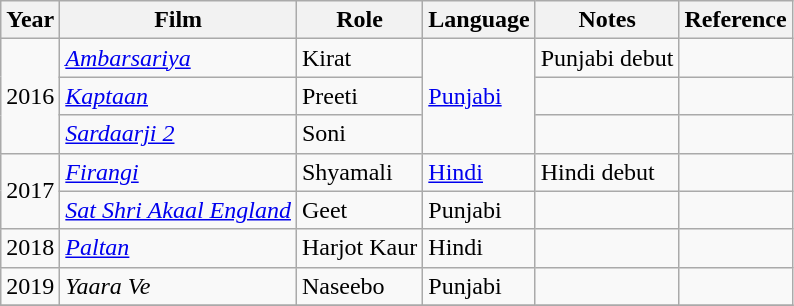<table class="wikitable sortable">
<tr>
<th>Year</th>
<th>Film</th>
<th>Role</th>
<th>Language</th>
<th>Notes</th>
<th>Reference</th>
</tr>
<tr>
<td rowspan="3">2016</td>
<td><em><a href='#'>Ambarsariya</a></em></td>
<td>Kirat</td>
<td rowspan="3"><a href='#'>Punjabi</a></td>
<td>Punjabi debut</td>
<td></td>
</tr>
<tr>
<td><em><a href='#'>Kaptaan</a></em></td>
<td>Preeti</td>
<td></td>
<td></td>
</tr>
<tr>
<td><em><a href='#'>Sardaarji 2</a></em></td>
<td>Soni</td>
<td></td>
<td></td>
</tr>
<tr>
<td rowspan="2">2017</td>
<td><em><a href='#'>Firangi</a></em></td>
<td>Shyamali</td>
<td><a href='#'>Hindi</a></td>
<td>Hindi debut</td>
<td></td>
</tr>
<tr>
<td><em><a href='#'>Sat Shri Akaal England</a></em></td>
<td>Geet</td>
<td>Punjabi</td>
<td></td>
<td></td>
</tr>
<tr>
<td>2018</td>
<td><em><a href='#'>Paltan</a></em></td>
<td>Harjot Kaur</td>
<td>Hindi</td>
<td></td>
<td></td>
</tr>
<tr>
<td>2019</td>
<td><em>Yaara Ve</em></td>
<td>Naseebo</td>
<td>Punjabi</td>
<td></td>
<td></td>
</tr>
<tr>
</tr>
</table>
